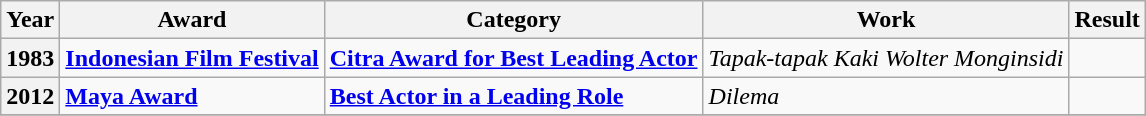<table class="wikitable sortable">
<tr>
<th>Year</th>
<th>Award</th>
<th>Category</th>
<th>Work</th>
<th>Result</th>
</tr>
<tr>
<th>1983</th>
<td><strong><a href='#'>Indonesian Film Festival</a></strong></td>
<td><strong><a href='#'>Citra Award for Best Leading Actor</a></strong></td>
<td><em>Tapak-tapak Kaki Wolter Monginsidi</em></td>
<td></td>
</tr>
<tr>
<th>2012</th>
<td><strong><a href='#'>Maya Award</a></strong></td>
<td><strong><a href='#'>Best Actor in a Leading Role</a></strong></td>
<td><em>Dilema</em></td>
<td></td>
</tr>
<tr>
</tr>
</table>
